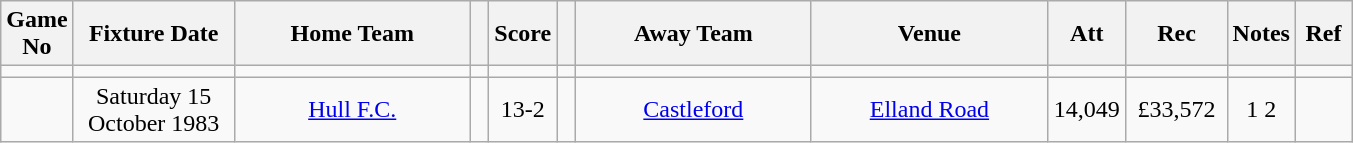<table class="wikitable" style="text-align:center;">
<tr>
<th width=20 abbr="No">Game No</th>
<th width=100 abbr="Date">Fixture Date</th>
<th width=150 abbr="Home Team">Home Team</th>
<th width=5 abbr="space"></th>
<th width=20 abbr="Score">Score</th>
<th width=5 abbr="space"></th>
<th width=150 abbr="Away Team">Away Team</th>
<th width=150 abbr="Venue">Venue</th>
<th width=45 abbr="Att">Att</th>
<th width=60 abbr="Rec">Rec</th>
<th width=20 abbr="Notes">Notes</th>
<th width=30 abbr="Ref">Ref</th>
</tr>
<tr>
<td></td>
<td></td>
<td></td>
<td></td>
<td></td>
<td></td>
<td></td>
<td></td>
<td></td>
<td></td>
<td></td>
</tr>
<tr>
<td></td>
<td>Saturday 15 October 1983</td>
<td><a href='#'>Hull F.C.</a></td>
<td></td>
<td>13-2</td>
<td></td>
<td><a href='#'>Castleford</a></td>
<td><a href='#'>Elland Road</a></td>
<td>14,049</td>
<td>£33,572</td>
<td>1 2</td>
<td></td>
</tr>
</table>
